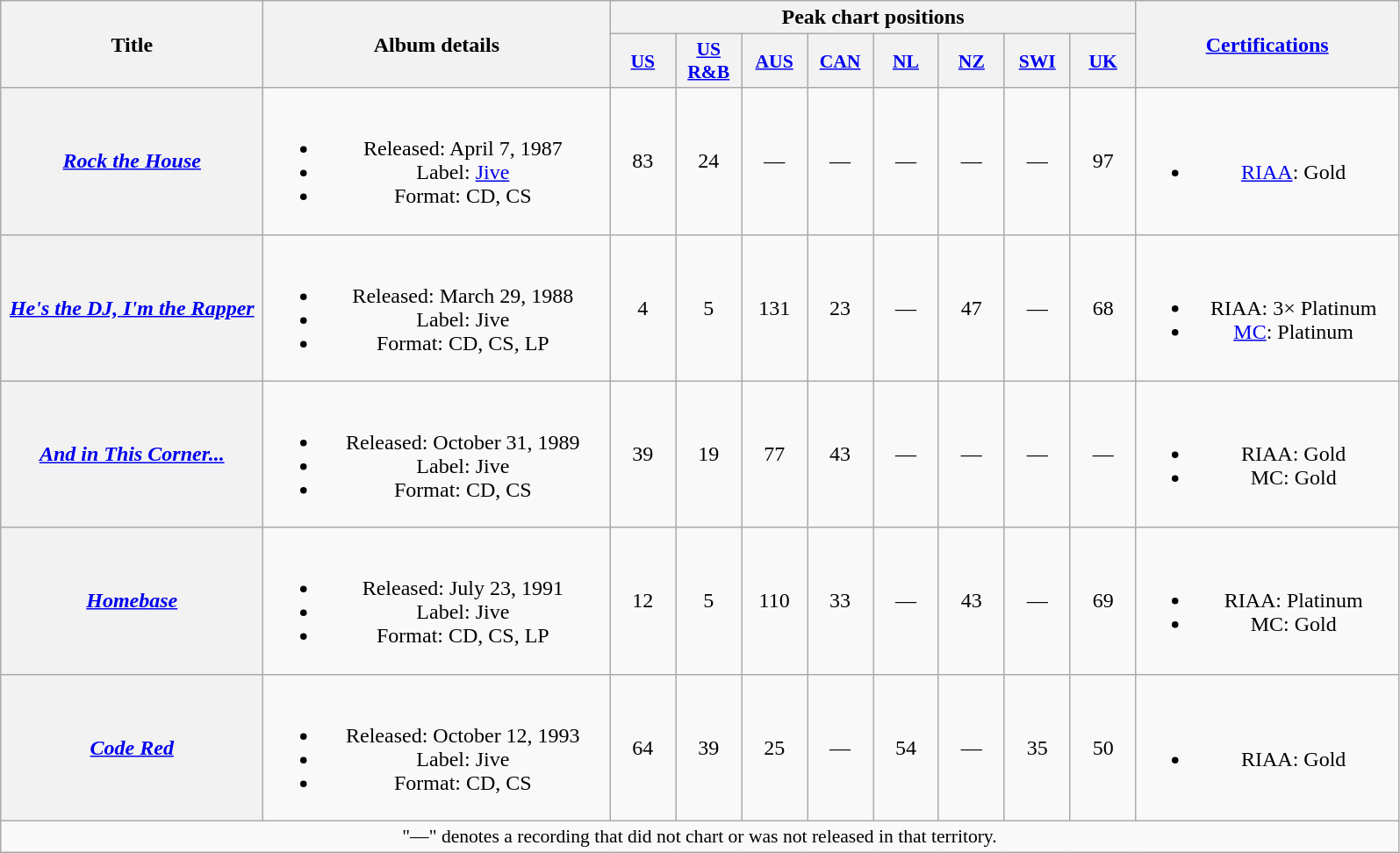<table class="wikitable plainrowheaders" style="text-align:center;" border="1">
<tr>
<th scope="col" rowspan="2" style="width:12em;">Title</th>
<th scope="col" rowspan="2" style="width:16em;">Album details</th>
<th scope="col" colspan="8">Peak chart positions</th>
<th scope="col" rowspan="2" style="width:12em;"><a href='#'>Certifications</a></th>
</tr>
<tr>
<th scope="col" style="width:3em;font-size:90%;"><a href='#'>US</a><br></th>
<th scope="col" style="width:3em;font-size:90%;"><a href='#'>US R&B</a><br></th>
<th scope="col" style="width:3em;font-size:90%;"><a href='#'>AUS</a><br></th>
<th scope="col" style="width:3em;font-size:90%;"><a href='#'>CAN</a><br></th>
<th scope="col" style="width:3em;font-size:90%;"><a href='#'>NL</a><br></th>
<th scope="col" style="width:3em;font-size:90%;"><a href='#'>NZ</a><br></th>
<th scope="col" style="width:3em;font-size:90%;"><a href='#'>SWI</a><br></th>
<th scope="col" style="width:3em;font-size:90%;"><a href='#'>UK</a><br></th>
</tr>
<tr>
<th scope="row"><em><a href='#'>Rock the House</a></em></th>
<td><br><ul><li>Released: April 7, 1987</li><li>Label: <a href='#'>Jive</a></li><li>Format: CD, CS</li></ul></td>
<td>83</td>
<td>24</td>
<td>—</td>
<td>—</td>
<td>—</td>
<td>—</td>
<td>—</td>
<td>97</td>
<td><br><ul><li><a href='#'>RIAA</a>: Gold</li></ul></td>
</tr>
<tr>
<th scope="row"><em><a href='#'>He's the DJ, I'm the Rapper</a></em></th>
<td><br><ul><li>Released: March 29, 1988</li><li>Label: Jive</li><li>Format: CD, CS, LP</li></ul></td>
<td>4</td>
<td>5</td>
<td>131</td>
<td>23</td>
<td>—</td>
<td>47</td>
<td>—</td>
<td>68</td>
<td><br><ul><li>RIAA: 3× Platinum</li><li><a href='#'>MC</a>: Platinum</li></ul></td>
</tr>
<tr>
<th scope="row"><em><a href='#'>And in This Corner...</a></em></th>
<td><br><ul><li>Released: October 31, 1989</li><li>Label: Jive</li><li>Format: CD, CS</li></ul></td>
<td>39</td>
<td>19</td>
<td>77</td>
<td>43</td>
<td>—</td>
<td>—</td>
<td>—</td>
<td>—</td>
<td><br><ul><li>RIAA: Gold</li><li>MC: Gold</li></ul></td>
</tr>
<tr>
<th scope="row"><em><a href='#'>Homebase</a></em></th>
<td><br><ul><li>Released: July 23, 1991</li><li>Label: Jive</li><li>Format: CD, CS, LP</li></ul></td>
<td>12</td>
<td>5</td>
<td>110</td>
<td>33</td>
<td>—</td>
<td>43</td>
<td>—</td>
<td>69</td>
<td><br><ul><li>RIAA: Platinum</li><li>MC: Gold</li></ul></td>
</tr>
<tr>
<th scope="row"><em><a href='#'>Code Red</a></em></th>
<td><br><ul><li>Released: October 12, 1993</li><li>Label: Jive</li><li>Format: CD, CS</li></ul></td>
<td>64</td>
<td>39</td>
<td>25</td>
<td>—</td>
<td>54</td>
<td>—</td>
<td>35</td>
<td>50</td>
<td><br><ul><li>RIAA: Gold</li></ul></td>
</tr>
<tr>
<td colspan="14" style="font-size:90%">"—" denotes a recording that did not chart or was not released in that territory.</td>
</tr>
</table>
